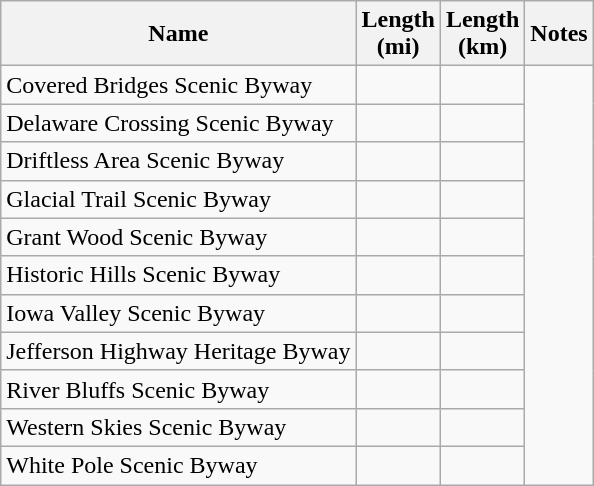<table class=wikitable>
<tr>
<th>Name</th>
<th>Length<br>(mi)</th>
<th>Length<br>(km)</th>
<th>Notes</th>
</tr>
<tr>
<td>Covered Bridges Scenic Byway</td>
<td></td>
<td></td>
</tr>
<tr>
<td>Delaware Crossing Scenic Byway</td>
<td></td>
<td></td>
</tr>
<tr>
<td>Driftless Area Scenic Byway</td>
<td></td>
<td></td>
</tr>
<tr>
<td>Glacial Trail Scenic Byway</td>
<td></td>
<td></td>
</tr>
<tr>
<td>Grant Wood Scenic Byway</td>
<td></td>
<td></td>
</tr>
<tr>
<td>Historic Hills Scenic Byway</td>
<td></td>
<td></td>
</tr>
<tr>
<td>Iowa Valley Scenic Byway</td>
<td></td>
<td></td>
</tr>
<tr>
<td>Jefferson Highway Heritage Byway</td>
<td></td>
<td></td>
</tr>
<tr>
<td>River Bluffs Scenic Byway</td>
<td></td>
<td></td>
</tr>
<tr>
<td>Western Skies Scenic Byway</td>
<td></td>
<td></td>
</tr>
<tr>
<td>White Pole Scenic Byway</td>
<td></td>
<td></td>
</tr>
</table>
